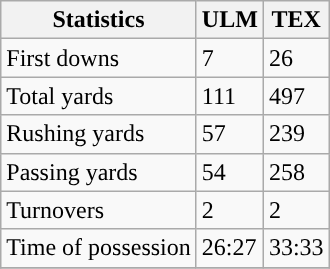<table class="wikitable" style="float: left;">
<tr>
<th>Statistics</th>
<th>ULM</th>
<th>TEX</th>
</tr>
<tr>
<td>First downs</td>
<td>7</td>
<td>26</td>
</tr>
<tr>
<td>Total yards</td>
<td>111</td>
<td>497</td>
</tr>
<tr>
<td>Rushing yards</td>
<td>57</td>
<td>239</td>
</tr>
<tr>
<td>Passing yards</td>
<td>54</td>
<td>258</td>
</tr>
<tr>
<td>Turnovers</td>
<td>2</td>
<td>2</td>
</tr>
<tr>
<td>Time of possession</td>
<td>26:27</td>
<td>33:33</td>
</tr>
<tr>
</tr>
</table>
